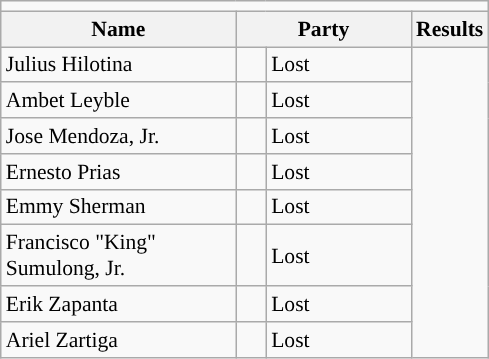<table class="wikitable" style="font-size:90%">
<tr>
<td colspan="4"></td>
</tr>
<tr>
<th width="150px">Name</th>
<th colspan="2" width="110px">Party</th>
<th>Results</th>
</tr>
<tr>
<td>Julius Hilotina</td>
<td></td>
<td>Lost</td>
</tr>
<tr>
<td>Ambet Leyble</td>
<td></td>
<td>Lost</td>
</tr>
<tr>
<td>Jose Mendoza, Jr.</td>
<td></td>
<td>Lost</td>
</tr>
<tr>
<td>Ernesto Prias</td>
<td></td>
<td>Lost</td>
</tr>
<tr>
<td>Emmy Sherman</td>
<td></td>
<td>Lost</td>
</tr>
<tr>
<td>Francisco "King" Sumulong, Jr.</td>
<td></td>
<td>Lost</td>
</tr>
<tr>
<td>Erik Zapanta</td>
<td></td>
<td>Lost</td>
</tr>
<tr>
<td>Ariel Zartiga</td>
<td></td>
<td>Lost</td>
</tr>
</table>
